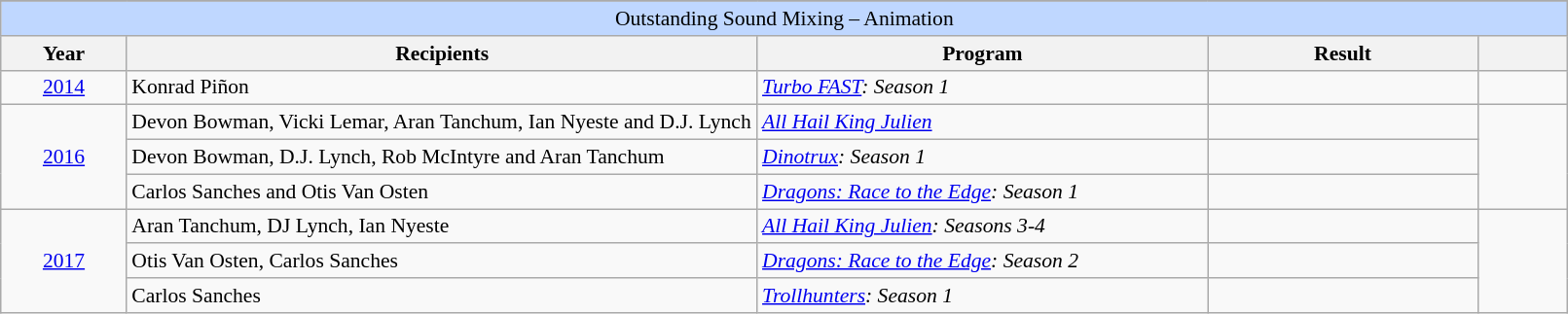<table class="wikitable plainrowheaders" style="font-size: 90%" width=85%>
<tr>
</tr>
<tr ---- bgcolor="#bfd7ff">
<td colspan=6 align=center>Outstanding Sound Mixing – Animation</td>
</tr>
<tr ---- bgcolor="#ebf5ff">
<th scope="col" style="width:7%;">Year</th>
<th scope="col" style="width:35%;">Recipients</th>
<th scope="col" style="width:25%;">Program</th>
<th scope="col" style="width:15%;">Result</th>
<th scope="col" class="unsortable" style="width:5%;"></th>
</tr>
<tr>
<td style="text-align:center;"><a href='#'>2014</a></td>
<td>Konrad Piñon</td>
<td><em><a href='#'>Turbo FAST</a>: Season 1</em></td>
<td></td>
<td style="text-align:center;"></td>
</tr>
<tr>
<td rowspan="3" style="text-align:center;"><a href='#'>2016</a></td>
<td>Devon Bowman, Vicki Lemar, Aran Tanchum, Ian Nyeste and D.J. Lynch</td>
<td><em><a href='#'>All Hail King Julien</a></em></td>
<td></td>
<td rowspan="3" style="text-align:center;"></td>
</tr>
<tr>
<td>Devon Bowman, D.J. Lynch, Rob McIntyre and Aran Tanchum</td>
<td><em><a href='#'>Dinotrux</a>: Season 1</em></td>
<td></td>
</tr>
<tr>
<td>Carlos Sanches and Otis Van Osten</td>
<td><em><a href='#'>Dragons: Race to the Edge</a>: Season 1</em></td>
<td></td>
</tr>
<tr>
<td rowspan="3" style="text-align:center;"><a href='#'>2017</a></td>
<td>Aran Tanchum, DJ Lynch, Ian Nyeste</td>
<td><em><a href='#'>All Hail King Julien</a>: Seasons 3-4</em></td>
<td></td>
<td rowspan="3" style="text-align:center;"></td>
</tr>
<tr>
<td>Otis Van Osten, Carlos Sanches</td>
<td><em><a href='#'>Dragons: Race to the Edge</a>: Season 2</em></td>
<td></td>
</tr>
<tr>
<td>Carlos Sanches</td>
<td><em><a href='#'>Trollhunters</a>: Season 1</em></td>
<td></td>
</tr>
</table>
